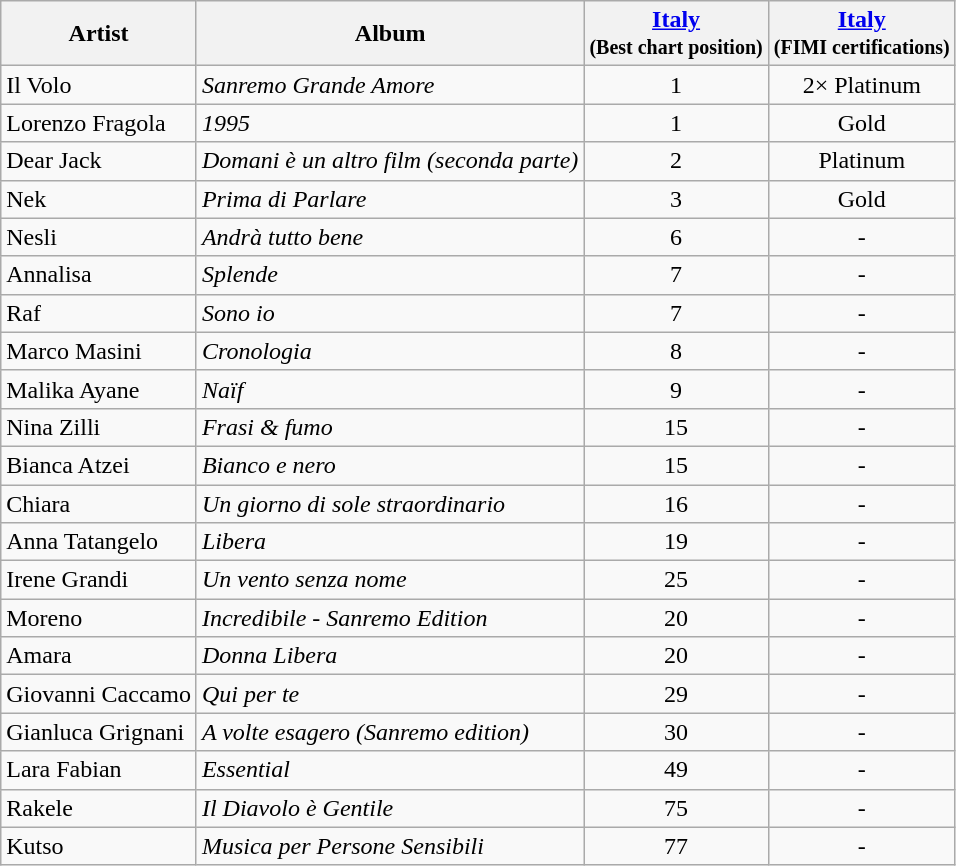<table class="wikitable plainrowheaders">
<tr align="center">
<th>Artist</th>
<th>Album</th>
<th><a href='#'>Italy</a> <br><small>(Best chart position)</small></th>
<th><a href='#'>Italy</a> <br><small>(FIMI certifications)</small></th>
</tr>
<tr>
<td rowspan="1">Il Volo</td>
<td><em>Sanremo Grande Amore</em></td>
<td align="center">1</td>
<td align="center">2× Platinum</td>
</tr>
<tr>
<td rowspan="1">Lorenzo Fragola</td>
<td><em>1995</em></td>
<td align="center">1</td>
<td align="center">Gold</td>
</tr>
<tr>
<td rowspan="1">Dear Jack</td>
<td><em>Domani è un altro film (seconda parte)</em></td>
<td align="center">2</td>
<td align="center">Platinum</td>
</tr>
<tr>
<td rowspan="1">Nek</td>
<td><em>Prima di Parlare</em></td>
<td align="center">3</td>
<td align="center">Gold</td>
</tr>
<tr>
<td rowspan="1">Nesli</td>
<td><em>Andrà tutto bene</em></td>
<td align="center">6</td>
<td align="center">-</td>
</tr>
<tr>
<td rowspan="1">Annalisa</td>
<td><em>Splende</em></td>
<td align="center">7</td>
<td align="center">-</td>
</tr>
<tr>
<td rowspan="1">Raf</td>
<td><em>Sono io</em></td>
<td align="center">7</td>
<td align="center">-</td>
</tr>
<tr>
<td rowspan="1">Marco Masini</td>
<td><em>Cronologia</em></td>
<td align="center">8</td>
<td align="center">-</td>
</tr>
<tr>
<td rowspan="1">Malika Ayane</td>
<td><em>Naïf</em></td>
<td align="center">9</td>
<td align="center">-</td>
</tr>
<tr>
<td rowspan="1">Nina Zilli</td>
<td><em>Frasi & fumo</em></td>
<td align="center">15</td>
<td align="center">-</td>
</tr>
<tr>
<td rowspan="1">Bianca Atzei</td>
<td><em>Bianco e nero</em></td>
<td align="center">15</td>
<td align="center">-</td>
</tr>
<tr>
<td rowspan="1">Chiara</td>
<td><em>Un giorno di sole straordinario</em></td>
<td align="center">16</td>
<td align="center">-</td>
</tr>
<tr>
<td rowspan="1">Anna Tatangelo</td>
<td><em>Libera</em></td>
<td align="center">19</td>
<td align="center">-</td>
</tr>
<tr>
<td rowspan="1">Irene Grandi</td>
<td><em>Un vento senza nome</em></td>
<td align="center">25</td>
<td align="center">-</td>
</tr>
<tr>
<td rowspan="1">Moreno</td>
<td><em>Incredibile - Sanremo Edition</em></td>
<td align="center">20</td>
<td align="center">-</td>
</tr>
<tr>
<td rowspan="1">Amara</td>
<td><em>Donna Libera</em></td>
<td align="center">20</td>
<td align="center">-</td>
</tr>
<tr>
<td rowspan="1">Giovanni Caccamo</td>
<td><em>Qui per te</em></td>
<td align="center">29</td>
<td align="center">-</td>
</tr>
<tr>
<td rowspan="1">Gianluca Grignani</td>
<td><em>A volte esagero (Sanremo edition)</em></td>
<td align="center">30</td>
<td align="center">-</td>
</tr>
<tr>
<td rowspan="1">Lara Fabian</td>
<td><em>Essential</em></td>
<td align="center">49</td>
<td align="center">-</td>
</tr>
<tr>
<td rowspan="1">Rakele</td>
<td><em>Il Diavolo è Gentile</em></td>
<td align="center">75</td>
<td align="center">-</td>
</tr>
<tr>
<td rowspan="1">Kutso</td>
<td><em>Musica per Persone Sensibili</em></td>
<td align="center">77</td>
<td align="center">-</td>
</tr>
</table>
